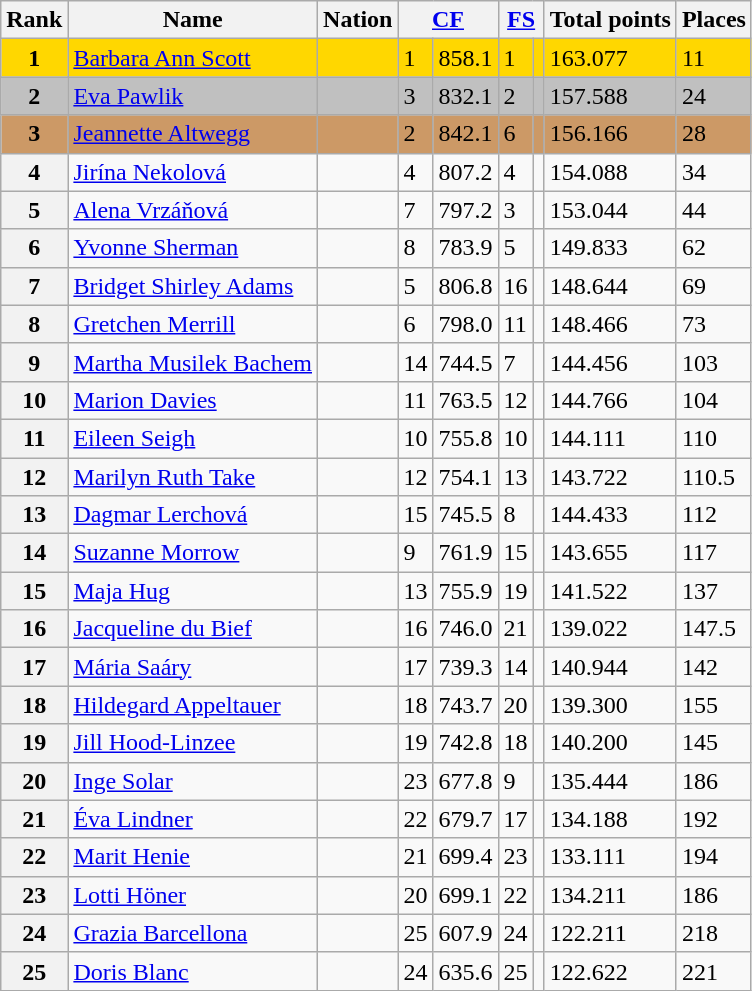<table class="wikitable">
<tr>
<th>Rank</th>
<th>Name</th>
<th>Nation</th>
<th colspan="2"><a href='#'>CF</a></th>
<th colspan="2"><a href='#'>FS</a></th>
<th>Total points</th>
<th>Places</th>
</tr>
<tr bgcolor="gold">
<td align="center"><strong>1</strong></td>
<td><a href='#'>Barbara Ann Scott</a></td>
<td></td>
<td>1</td>
<td>858.1</td>
<td>1</td>
<td></td>
<td>163.077</td>
<td>11</td>
</tr>
<tr bgcolor="silver">
<td align="center"><strong>2</strong></td>
<td><a href='#'>Eva Pawlik</a></td>
<td></td>
<td>3</td>
<td>832.1</td>
<td>2</td>
<td></td>
<td>157.588</td>
<td>24</td>
</tr>
<tr bgcolor="cc9966">
<td align="center"><strong>3</strong></td>
<td><a href='#'>Jeannette Altwegg</a></td>
<td></td>
<td>2</td>
<td>842.1</td>
<td>6</td>
<td></td>
<td>156.166</td>
<td>28</td>
</tr>
<tr>
<th>4</th>
<td><a href='#'>Jirína Nekolová</a></td>
<td></td>
<td>4</td>
<td>807.2</td>
<td>4</td>
<td></td>
<td>154.088</td>
<td>34</td>
</tr>
<tr>
<th>5</th>
<td><a href='#'>Alena Vrzáňová</a></td>
<td></td>
<td>7</td>
<td>797.2</td>
<td>3</td>
<td></td>
<td>153.044</td>
<td>44</td>
</tr>
<tr>
<th>6</th>
<td><a href='#'>Yvonne Sherman</a></td>
<td></td>
<td>8</td>
<td>783.9</td>
<td>5</td>
<td></td>
<td>149.833</td>
<td>62</td>
</tr>
<tr>
<th>7</th>
<td><a href='#'>Bridget Shirley Adams</a></td>
<td></td>
<td>5</td>
<td>806.8</td>
<td>16</td>
<td></td>
<td>148.644</td>
<td>69</td>
</tr>
<tr>
<th>8</th>
<td><a href='#'>Gretchen Merrill</a></td>
<td></td>
<td>6</td>
<td>798.0</td>
<td>11</td>
<td></td>
<td>148.466</td>
<td>73</td>
</tr>
<tr>
<th>9</th>
<td><a href='#'>Martha Musilek Bachem</a></td>
<td></td>
<td>14</td>
<td>744.5</td>
<td>7</td>
<td></td>
<td>144.456</td>
<td>103</td>
</tr>
<tr>
<th>10</th>
<td><a href='#'>Marion Davies</a></td>
<td></td>
<td>11</td>
<td>763.5</td>
<td>12</td>
<td></td>
<td>144.766</td>
<td>104</td>
</tr>
<tr>
<th>11</th>
<td><a href='#'>Eileen Seigh</a></td>
<td></td>
<td>10</td>
<td>755.8</td>
<td>10</td>
<td></td>
<td>144.111</td>
<td>110</td>
</tr>
<tr>
<th>12</th>
<td><a href='#'>Marilyn Ruth Take</a></td>
<td></td>
<td>12</td>
<td>754.1</td>
<td>13</td>
<td></td>
<td>143.722</td>
<td>110.5</td>
</tr>
<tr>
<th>13</th>
<td><a href='#'>Dagmar Lerchová</a></td>
<td></td>
<td>15</td>
<td>745.5</td>
<td>8</td>
<td></td>
<td>144.433</td>
<td>112</td>
</tr>
<tr>
<th>14</th>
<td><a href='#'>Suzanne Morrow</a></td>
<td></td>
<td>9</td>
<td>761.9</td>
<td>15</td>
<td></td>
<td>143.655</td>
<td>117</td>
</tr>
<tr>
<th>15</th>
<td><a href='#'>Maja Hug</a></td>
<td></td>
<td>13</td>
<td>755.9</td>
<td>19</td>
<td></td>
<td>141.522</td>
<td>137</td>
</tr>
<tr>
<th>16</th>
<td><a href='#'>Jacqueline du Bief</a></td>
<td></td>
<td>16</td>
<td>746.0</td>
<td>21</td>
<td></td>
<td>139.022</td>
<td>147.5</td>
</tr>
<tr>
<th>17</th>
<td><a href='#'>Mária Saáry</a></td>
<td></td>
<td>17</td>
<td>739.3</td>
<td>14</td>
<td></td>
<td>140.944</td>
<td>142</td>
</tr>
<tr>
<th>18</th>
<td><a href='#'>Hildegard Appeltauer</a></td>
<td></td>
<td>18</td>
<td>743.7</td>
<td>20</td>
<td></td>
<td>139.300</td>
<td>155</td>
</tr>
<tr>
<th>19</th>
<td><a href='#'>Jill Hood-Linzee</a></td>
<td></td>
<td>19</td>
<td>742.8</td>
<td>18</td>
<td></td>
<td>140.200</td>
<td>145</td>
</tr>
<tr>
<th>20</th>
<td><a href='#'>Inge Solar</a></td>
<td></td>
<td>23</td>
<td>677.8</td>
<td>9</td>
<td></td>
<td>135.444</td>
<td>186</td>
</tr>
<tr>
<th>21</th>
<td><a href='#'>Éva Lindner</a></td>
<td></td>
<td>22</td>
<td>679.7</td>
<td>17</td>
<td></td>
<td>134.188</td>
<td>192</td>
</tr>
<tr>
<th>22</th>
<td><a href='#'>Marit Henie</a></td>
<td></td>
<td>21</td>
<td>699.4</td>
<td>23</td>
<td></td>
<td>133.111</td>
<td>194</td>
</tr>
<tr>
<th>23</th>
<td><a href='#'>Lotti Höner</a></td>
<td></td>
<td>20</td>
<td>699.1</td>
<td>22</td>
<td></td>
<td>134.211</td>
<td>186</td>
</tr>
<tr>
<th>24</th>
<td><a href='#'>Grazia Barcellona</a></td>
<td></td>
<td>25</td>
<td>607.9</td>
<td>24</td>
<td></td>
<td>122.211</td>
<td>218</td>
</tr>
<tr>
<th>25</th>
<td><a href='#'>Doris Blanc</a></td>
<td></td>
<td>24</td>
<td>635.6</td>
<td>25</td>
<td></td>
<td>122.622</td>
<td>221</td>
</tr>
</table>
